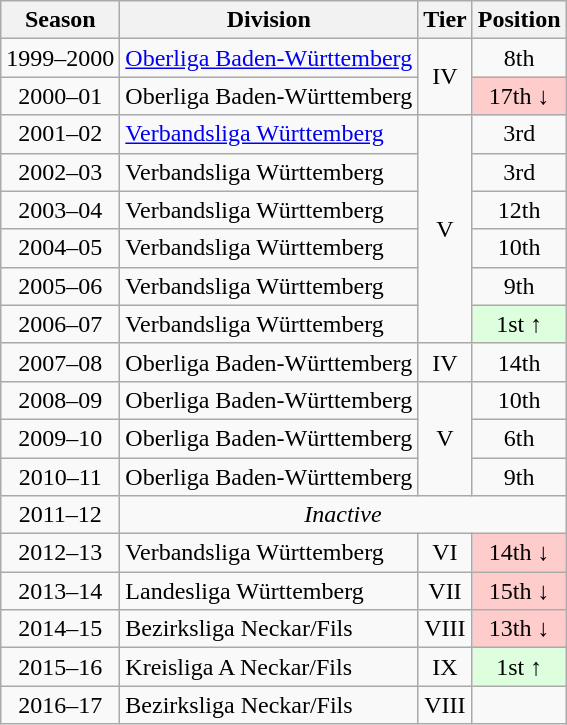<table class="wikitable">
<tr>
<th>Season</th>
<th>Division</th>
<th>Tier</th>
<th>Position</th>
</tr>
<tr align="center">
<td>1999–2000</td>
<td align="left"><a href='#'>Oberliga Baden-Württemberg</a></td>
<td rowspan=2>IV</td>
<td>8th</td>
</tr>
<tr align="center">
<td>2000–01</td>
<td align="left">Oberliga Baden-Württemberg</td>
<td style="background:#ffcccc">17th ↓</td>
</tr>
<tr align="center">
<td>2001–02</td>
<td align="left"><a href='#'>Verbandsliga Württemberg</a></td>
<td rowspan=6>V</td>
<td>3rd</td>
</tr>
<tr align="center">
<td>2002–03</td>
<td align="left">Verbandsliga Württemberg</td>
<td>3rd</td>
</tr>
<tr align="center">
<td>2003–04</td>
<td align="left">Verbandsliga Württemberg</td>
<td>12th</td>
</tr>
<tr align="center">
<td>2004–05</td>
<td align="left">Verbandsliga Württemberg</td>
<td>10th</td>
</tr>
<tr align="center">
<td>2005–06</td>
<td align="left">Verbandsliga Württemberg</td>
<td>9th</td>
</tr>
<tr align="center">
<td>2006–07</td>
<td align="left">Verbandsliga Württemberg</td>
<td style="background:#ddffdd">1st ↑</td>
</tr>
<tr align="center">
<td>2007–08</td>
<td align="left">Oberliga Baden-Württemberg</td>
<td>IV</td>
<td>14th</td>
</tr>
<tr align="center">
<td>2008–09</td>
<td align="left">Oberliga Baden-Württemberg</td>
<td rowspan=3>V</td>
<td>10th</td>
</tr>
<tr align="center">
<td>2009–10</td>
<td align="left">Oberliga Baden-Württemberg</td>
<td>6th</td>
</tr>
<tr align="center">
<td>2010–11</td>
<td align="left">Oberliga Baden-Württemberg</td>
<td>9th</td>
</tr>
<tr align="center">
<td>2011–12</td>
<td colspan=3><em>Inactive</em></td>
</tr>
<tr align="center">
<td>2012–13</td>
<td align="left">Verbandsliga Württemberg</td>
<td>VI</td>
<td style="background:#ffcccc">14th ↓</td>
</tr>
<tr align="center">
<td>2013–14</td>
<td align="left">Landesliga Württemberg</td>
<td>VII</td>
<td style="background:#ffcccc">15th ↓</td>
</tr>
<tr align="center">
<td>2014–15</td>
<td align="left">Bezirksliga Neckar/Fils</td>
<td>VIII</td>
<td style="background:#ffcccc">13th ↓</td>
</tr>
<tr align="center">
<td>2015–16</td>
<td align="left">Kreisliga A Neckar/Fils</td>
<td>IX</td>
<td style="background:#ddffdd">1st ↑</td>
</tr>
<tr align="center">
<td>2016–17</td>
<td align="left">Bezirksliga Neckar/Fils</td>
<td>VIII</td>
<td></td>
</tr>
</table>
